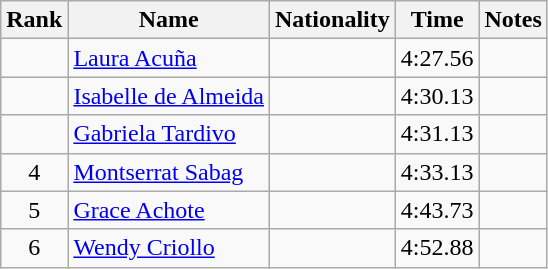<table class="wikitable sortable" style="text-align:center">
<tr>
<th>Rank</th>
<th>Name</th>
<th>Nationality</th>
<th>Time</th>
<th>Notes</th>
</tr>
<tr>
<td></td>
<td align=left><a href='#'>Laura Acuña</a></td>
<td align=left></td>
<td>4:27.56</td>
<td></td>
</tr>
<tr>
<td></td>
<td align=left><a href='#'>Isabelle de Almeida</a></td>
<td align=left></td>
<td>4:30.13</td>
<td></td>
</tr>
<tr>
<td></td>
<td align=left><a href='#'>Gabriela Tardivo</a></td>
<td align=left></td>
<td>4:31.13</td>
<td></td>
</tr>
<tr>
<td>4</td>
<td align=left><a href='#'>Montserrat Sabag</a></td>
<td align=left></td>
<td>4:33.13</td>
<td></td>
</tr>
<tr>
<td>5</td>
<td align=left><a href='#'>Grace Achote</a></td>
<td align=left></td>
<td>4:43.73</td>
<td></td>
</tr>
<tr>
<td>6</td>
<td align=left><a href='#'>Wendy Criollo</a></td>
<td align=left></td>
<td>4:52.88</td>
<td></td>
</tr>
</table>
